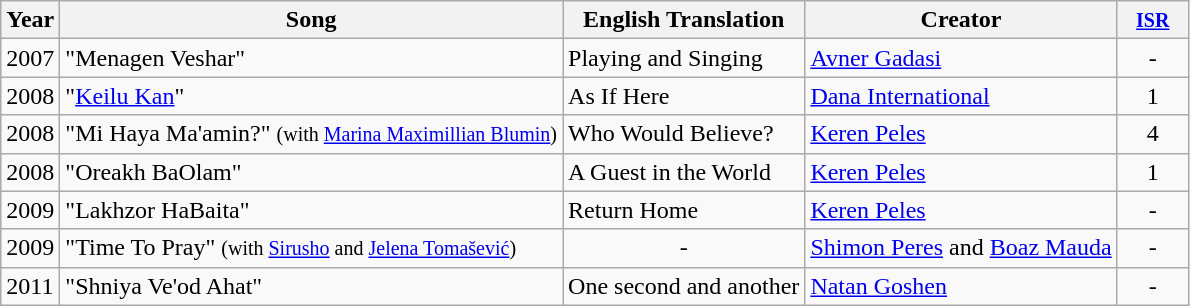<table class="wikitable">
<tr>
<th>Year</th>
<th>Song</th>
<th>English Translation</th>
<th>Creator</th>
<th width="40"><small><a href='#'>ISR</a></small></th>
</tr>
<tr>
<td>2007</td>
<td>"Menagen Veshar"</td>
<td>Playing and Singing</td>
<td><a href='#'>Avner Gadasi</a></td>
<td style="text-align:center;">-</td>
</tr>
<tr>
<td>2008</td>
<td>"<a href='#'>Keilu Kan</a>"</td>
<td>As If Here</td>
<td><a href='#'>Dana International</a></td>
<td style="text-align:center;">1</td>
</tr>
<tr>
<td>2008</td>
<td>"Mi Haya Ma'amin?" <small>(with <a href='#'>Marina Maximillian Blumin</a>)</small></td>
<td>Who Would Believe?</td>
<td><a href='#'>Keren Peles</a></td>
<td style="text-align:center;">4</td>
</tr>
<tr>
<td>2008</td>
<td>"Oreakh BaOlam"</td>
<td>A Guest in the World</td>
<td><a href='#'>Keren Peles</a></td>
<td style="text-align:center;">1</td>
</tr>
<tr>
<td>2009</td>
<td>"Lakhzor HaBaita"</td>
<td>Return Home</td>
<td><a href='#'>Keren Peles</a></td>
<td style="text-align:center;">-</td>
</tr>
<tr>
<td>2009</td>
<td>"Time To Pray" <small>(with <a href='#'>Sirusho</a> and <a href='#'>Jelena Tomašević</a>)</small></td>
<td style="text-align:center;">-</td>
<td><a href='#'>Shimon Peres</a> and <a href='#'>Boaz Mauda</a></td>
<td style="text-align:center;">-</td>
</tr>
<tr>
<td>2011</td>
<td>"Shniya Ve'od Ahat"</td>
<td>One second and another</td>
<td><a href='#'>Natan Goshen</a></td>
<td style="text-align:center;">-</td>
</tr>
</table>
